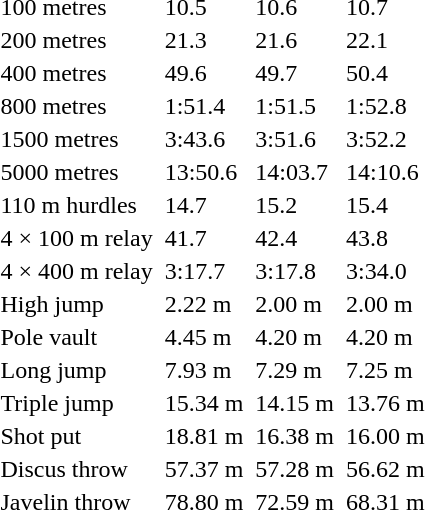<table>
<tr>
<td>100 metres</td>
<td></td>
<td>10.5</td>
<td></td>
<td>10.6</td>
<td></td>
<td>10.7</td>
</tr>
<tr>
<td>200 metres</td>
<td></td>
<td>21.3</td>
<td></td>
<td>21.6</td>
<td></td>
<td>22.1</td>
</tr>
<tr>
<td>400 metres</td>
<td></td>
<td>49.6</td>
<td></td>
<td>49.7</td>
<td></td>
<td>50.4</td>
</tr>
<tr>
<td>800 metres</td>
<td></td>
<td>1:51.4</td>
<td></td>
<td>1:51.5</td>
<td></td>
<td>1:52.8</td>
</tr>
<tr>
<td>1500 metres</td>
<td></td>
<td>3:43.6</td>
<td></td>
<td>3:51.6</td>
<td></td>
<td>3:52.2</td>
</tr>
<tr>
<td>5000 metres</td>
<td></td>
<td>13:50.6</td>
<td></td>
<td>14:03.7</td>
<td></td>
<td>14:10.6</td>
</tr>
<tr>
<td>110 m hurdles</td>
<td></td>
<td>14.7</td>
<td></td>
<td>15.2</td>
<td></td>
<td>15.4</td>
</tr>
<tr>
<td>4 × 100 m relay</td>
<td></td>
<td>41.7</td>
<td></td>
<td>42.4</td>
<td></td>
<td>43.8</td>
</tr>
<tr>
<td>4 × 400 m relay</td>
<td></td>
<td>3:17.7</td>
<td></td>
<td>3:17.8</td>
<td></td>
<td>3:34.0</td>
</tr>
<tr>
<td>High jump</td>
<td></td>
<td>2.22 m</td>
<td></td>
<td>2.00 m</td>
<td></td>
<td>2.00 m</td>
</tr>
<tr>
<td>Pole vault</td>
<td></td>
<td>4.45 m</td>
<td></td>
<td>4.20 m</td>
<td></td>
<td>4.20 m</td>
</tr>
<tr>
<td>Long jump</td>
<td></td>
<td>7.93 m</td>
<td></td>
<td>7.29 m</td>
<td></td>
<td>7.25 m</td>
</tr>
<tr>
<td>Triple jump</td>
<td></td>
<td>15.34 m</td>
<td></td>
<td>14.15 m</td>
<td></td>
<td>13.76 m</td>
</tr>
<tr>
<td>Shot put</td>
<td></td>
<td>18.81 m</td>
<td></td>
<td>16.38 m</td>
<td></td>
<td>16.00 m</td>
</tr>
<tr>
<td>Discus throw</td>
<td></td>
<td>57.37 m</td>
<td></td>
<td>57.28 m</td>
<td></td>
<td>56.62 m</td>
</tr>
<tr>
<td>Javelin throw</td>
<td></td>
<td>78.80 m</td>
<td></td>
<td>72.59 m</td>
<td></td>
<td>68.31 m</td>
</tr>
</table>
